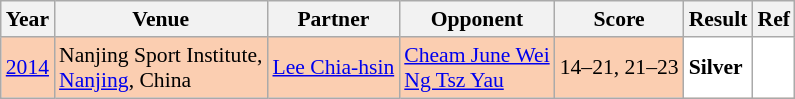<table class="sortable wikitable" style="font-size: 90%;">
<tr>
<th>Year</th>
<th>Venue</th>
<th>Partner</th>
<th>Opponent</th>
<th>Score</th>
<th>Result</th>
<th>Ref</th>
</tr>
<tr style="background:#FBCEB1">
<td align="center"><a href='#'>2014</a></td>
<td align="left">Nanjing Sport Institute,<br><a href='#'>Nanjing</a>, China</td>
<td align="left"> <a href='#'>Lee Chia-hsin</a></td>
<td align="left"> <a href='#'>Cheam June Wei</a><br> <a href='#'>Ng Tsz Yau</a></td>
<td align="left">14–21, 21–23</td>
<td style="text-align:left; background:white"> <strong>Silver</strong></td>
<td style="text-align:center; background:white"></td>
</tr>
</table>
